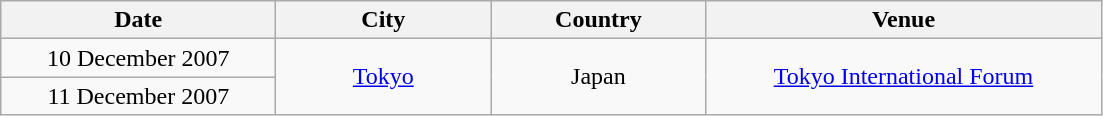<table class="wikitable" style="text-align:center;">
<tr>
<th scope="col" style="width:11em;">Date</th>
<th scope="col" style="width:8.5em;">City</th>
<th scope="col" style="width:8.5em;">Country</th>
<th scope="col" style="width:16em;">Venue</th>
</tr>
<tr>
<td>10 December 2007</td>
<td rowspan="2"><a href='#'>Tokyo</a></td>
<td rowspan="2">Japan</td>
<td rowspan="2"><a href='#'>Tokyo International Forum</a></td>
</tr>
<tr>
<td>11 December 2007</td>
</tr>
</table>
